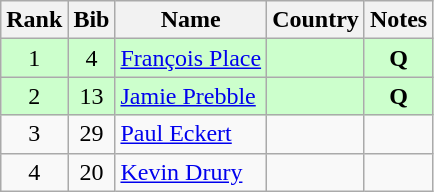<table class="wikitable" style="text-align:center;">
<tr>
<th>Rank</th>
<th>Bib</th>
<th>Name</th>
<th>Country</th>
<th>Notes</th>
</tr>
<tr bgcolor="#ccffcc">
<td>1</td>
<td>4</td>
<td align=left><a href='#'>François Place</a></td>
<td align=left></td>
<td><strong>Q</strong></td>
</tr>
<tr bgcolor="#ccffcc">
<td>2</td>
<td>13</td>
<td align=left><a href='#'>Jamie Prebble</a></td>
<td align=left></td>
<td><strong>Q</strong></td>
</tr>
<tr>
<td>3</td>
<td>29</td>
<td align=left><a href='#'>Paul Eckert</a></td>
<td align=left></td>
<td></td>
</tr>
<tr>
<td>4</td>
<td>20</td>
<td align=left><a href='#'>Kevin Drury</a></td>
<td align=left></td>
<td></td>
</tr>
</table>
